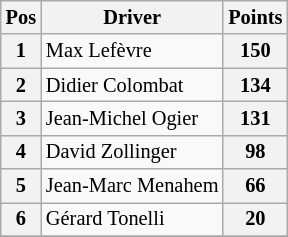<table class="wikitable" style="font-size:85%">
<tr>
<th>Pos</th>
<th>Driver</th>
<th>Points</th>
</tr>
<tr>
<th>1</th>
<td> Max Lefèvre</td>
<th>150</th>
</tr>
<tr>
<th>2</th>
<td> Didier Colombat</td>
<th>134</th>
</tr>
<tr>
<th>3</th>
<td> Jean-Michel Ogier</td>
<th>131</th>
</tr>
<tr>
<th>4</th>
<td> David Zollinger</td>
<th>98</th>
</tr>
<tr>
<th>5</th>
<td> Jean-Marc Menahem</td>
<th>66</th>
</tr>
<tr>
<th>6</th>
<td> Gérard Tonelli</td>
<th>20</th>
</tr>
<tr>
</tr>
</table>
